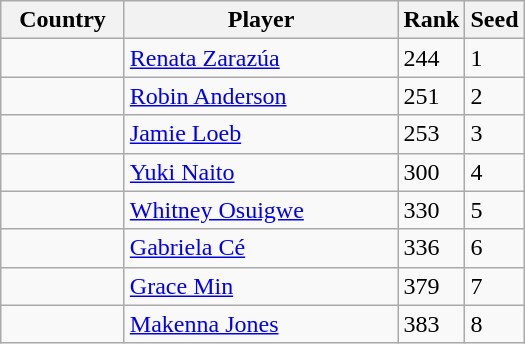<table class="wikitable">
<tr>
<th width="75">Country</th>
<th width="175">Player</th>
<th>Rank</th>
<th>Seed</th>
</tr>
<tr>
<td></td>
<td><a href='#'>Renata Zarazúa</a></td>
<td>244</td>
<td>1</td>
</tr>
<tr>
<td></td>
<td><a href='#'>Robin Anderson</a></td>
<td>251</td>
<td>2</td>
</tr>
<tr>
<td></td>
<td><a href='#'>Jamie Loeb</a></td>
<td>253</td>
<td>3</td>
</tr>
<tr>
<td></td>
<td><a href='#'>Yuki Naito</a></td>
<td>300</td>
<td>4</td>
</tr>
<tr>
<td></td>
<td><a href='#'>Whitney Osuigwe</a></td>
<td>330</td>
<td>5</td>
</tr>
<tr>
<td></td>
<td><a href='#'>Gabriela Cé</a></td>
<td>336</td>
<td>6</td>
</tr>
<tr>
<td></td>
<td><a href='#'>Grace Min</a></td>
<td>379</td>
<td>7</td>
</tr>
<tr>
<td></td>
<td><a href='#'>Makenna Jones</a></td>
<td>383</td>
<td>8</td>
</tr>
</table>
